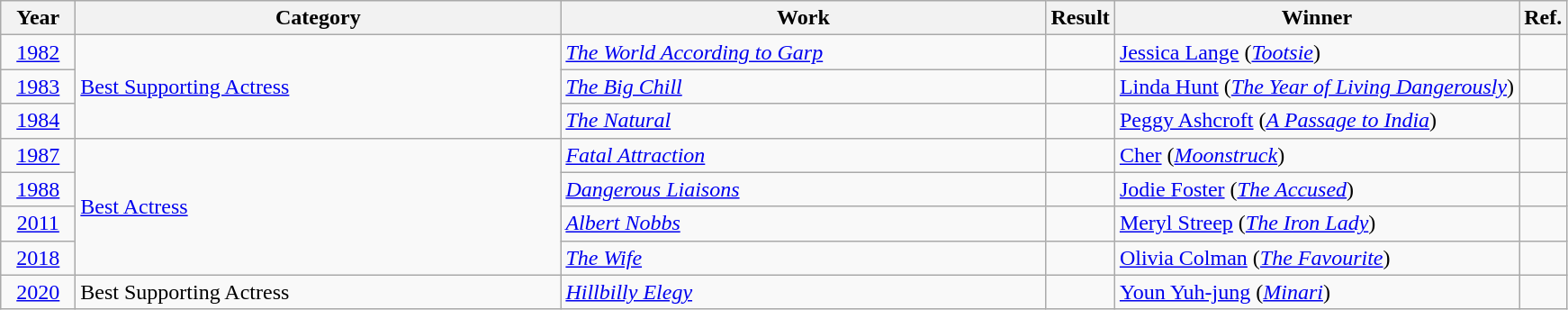<table class="wikitable">
<tr>
<th scope="col" style="width:3em;">Year</th>
<th scope="col" style="width:22em;">Category</th>
<th scope="col" style="width:22em;">Work</th>
<th>Result</th>
<th>Winner</th>
<th>Ref.</th>
</tr>
<tr>
<td style="text-align:center;"><a href='#'>1982</a></td>
<td rowspan="3"><a href='#'>Best Supporting Actress</a></td>
<td><em><a href='#'>The World According to Garp</a></em></td>
<td></td>
<td><a href='#'>Jessica Lange</a> (<em><a href='#'>Tootsie</a></em>)</td>
<td style="text-align:center;"></td>
</tr>
<tr>
<td style="text-align:center;"><a href='#'>1983</a></td>
<td><em><a href='#'>The Big Chill</a></em></td>
<td></td>
<td><a href='#'>Linda Hunt</a> (<em><a href='#'>The Year of Living Dangerously</a></em>)</td>
<td style="text-align:center;"></td>
</tr>
<tr>
<td style="text-align:center;"><a href='#'>1984</a></td>
<td><em><a href='#'>The Natural</a></em></td>
<td></td>
<td><a href='#'>Peggy Ashcroft</a> (<em><a href='#'>A Passage to India</a></em>)</td>
<td style="text-align:center;"></td>
</tr>
<tr>
<td style="text-align:center;"><a href='#'>1987</a></td>
<td rowspan="4"><a href='#'>Best Actress</a></td>
<td><em><a href='#'>Fatal Attraction</a></em></td>
<td></td>
<td><a href='#'>Cher</a> (<em><a href='#'>Moonstruck</a></em>)</td>
<td style="text-align:center;"></td>
</tr>
<tr>
<td style="text-align:center;"><a href='#'>1988</a></td>
<td><em><a href='#'>Dangerous Liaisons</a></em></td>
<td></td>
<td><a href='#'>Jodie Foster</a> (<em><a href='#'>The Accused</a></em>)</td>
<td style="text-align:center;"></td>
</tr>
<tr>
<td style="text-align:center;"><a href='#'>2011</a></td>
<td><em><a href='#'>Albert Nobbs</a></em></td>
<td></td>
<td><a href='#'>Meryl Streep</a> (<em><a href='#'>The Iron Lady</a></em>)</td>
<td style="text-align:center;"></td>
</tr>
<tr>
<td style="text-align:center;"><a href='#'>2018</a></td>
<td><em><a href='#'>The Wife</a></em></td>
<td></td>
<td><a href='#'>Olivia Colman</a> (<em><a href='#'>The Favourite</a></em>)</td>
<td style="text-align:center;"></td>
</tr>
<tr>
<td style="text-align:center;"><a href='#'>2020</a></td>
<td>Best Supporting Actress</td>
<td><em><a href='#'>Hillbilly Elegy</a></em></td>
<td></td>
<td><a href='#'>Youn Yuh-jung</a> (<em><a href='#'>Minari</a></em>)</td>
<td style="text-align:center;"></td>
</tr>
</table>
